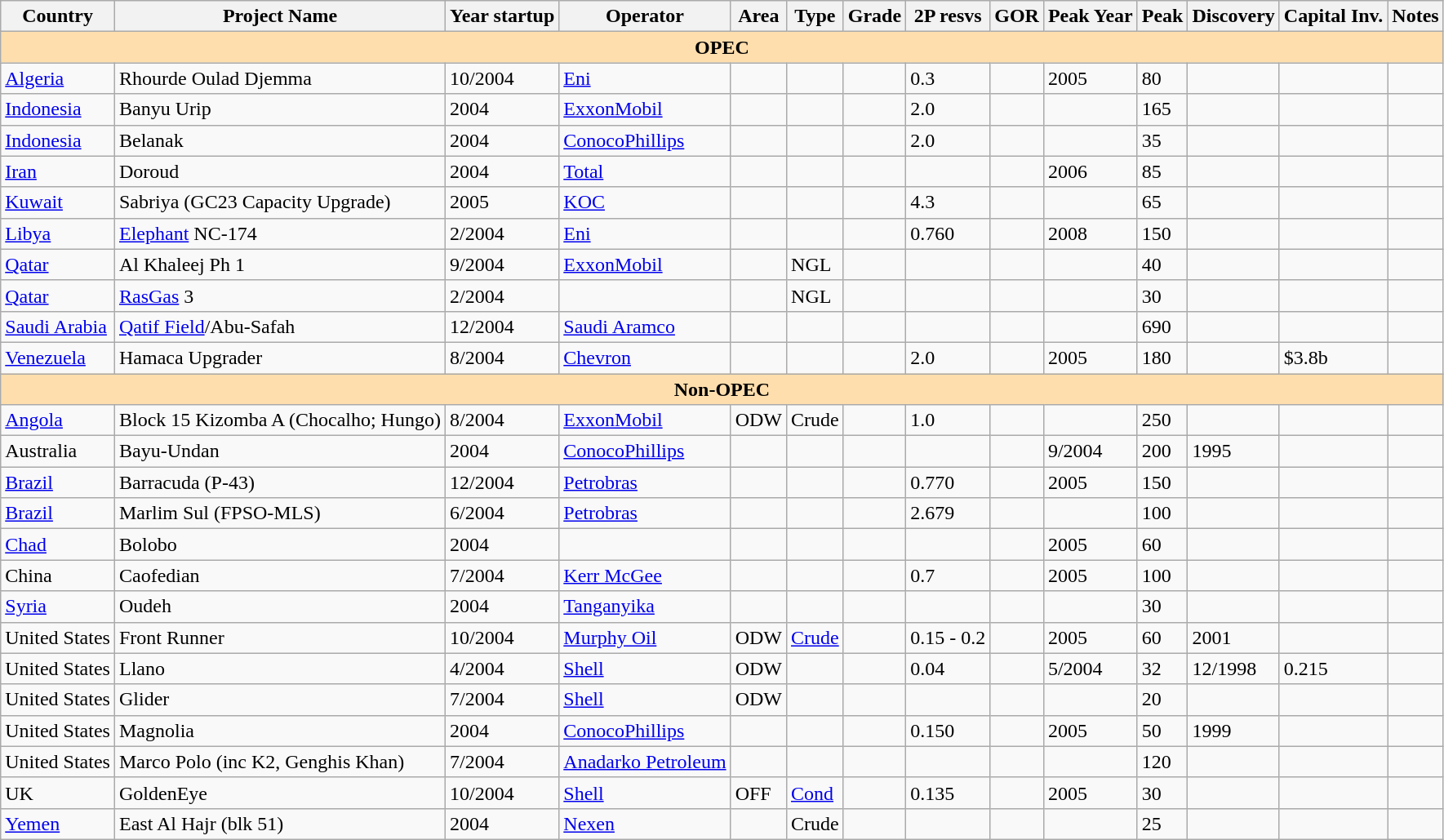<table class="wikitable">
<tr>
<th>Country</th>
<th>Project Name</th>
<th>Year startup</th>
<th>Operator</th>
<th>Area</th>
<th>Type</th>
<th>Grade</th>
<th>2P resvs</th>
<th>GOR</th>
<th>Peak Year</th>
<th>Peak</th>
<th>Discovery</th>
<th>Capital Inv.</th>
<th>Notes</th>
</tr>
<tr --->
<td align="center" colspan="14" style="background:#ffdead;border-top:1px; border-right:1px; border-bottom:2px; border-left:1px;"><strong>OPEC</strong></td>
</tr>
<tr --->
<td><a href='#'>Algeria</a></td>
<td>Rhourde Oulad Djemma</td>
<td>10/2004</td>
<td><a href='#'>Eni</a></td>
<td></td>
<td></td>
<td></td>
<td>0.3</td>
<td></td>
<td>2005</td>
<td>80</td>
<td></td>
<td></td>
<td></td>
</tr>
<tr --->
<td><a href='#'>Indonesia</a></td>
<td>Banyu Urip</td>
<td>2004</td>
<td><a href='#'>ExxonMobil</a></td>
<td></td>
<td></td>
<td></td>
<td>2.0</td>
<td></td>
<td></td>
<td>165</td>
<td></td>
<td></td>
<td></td>
</tr>
<tr --->
<td><a href='#'>Indonesia</a></td>
<td>Belanak</td>
<td>2004</td>
<td><a href='#'>ConocoPhillips</a></td>
<td></td>
<td></td>
<td></td>
<td>2.0</td>
<td></td>
<td></td>
<td>35</td>
<td></td>
<td></td>
<td></td>
</tr>
<tr --->
<td><a href='#'>Iran</a></td>
<td>Doroud</td>
<td>2004</td>
<td><a href='#'>Total</a></td>
<td></td>
<td></td>
<td></td>
<td></td>
<td></td>
<td>2006</td>
<td>85</td>
<td></td>
<td></td>
<td></td>
</tr>
<tr --->
<td><a href='#'>Kuwait</a></td>
<td>Sabriya (GC23 Capacity Upgrade)</td>
<td>2005</td>
<td><a href='#'>KOC</a></td>
<td></td>
<td></td>
<td></td>
<td>4.3</td>
<td></td>
<td></td>
<td>65</td>
<td></td>
<td></td>
<td></td>
</tr>
<tr --->
<td><a href='#'>Libya</a></td>
<td><a href='#'>Elephant</a> NC-174</td>
<td>2/2004</td>
<td><a href='#'>Eni</a></td>
<td></td>
<td></td>
<td></td>
<td>0.760</td>
<td></td>
<td>2008</td>
<td>150</td>
<td></td>
<td></td>
<td></td>
</tr>
<tr --->
<td><a href='#'>Qatar</a></td>
<td>Al Khaleej Ph 1</td>
<td>9/2004</td>
<td><a href='#'>ExxonMobil</a></td>
<td></td>
<td>NGL</td>
<td></td>
<td></td>
<td></td>
<td></td>
<td>40</td>
<td></td>
<td></td>
<td></td>
</tr>
<tr --->
<td><a href='#'>Qatar</a></td>
<td><a href='#'>RasGas</a> 3</td>
<td>2/2004</td>
<td></td>
<td></td>
<td>NGL</td>
<td></td>
<td></td>
<td></td>
<td></td>
<td>30</td>
<td></td>
<td></td>
<td></td>
</tr>
<tr --->
<td><a href='#'>Saudi Arabia</a></td>
<td><a href='#'>Qatif Field</a>/Abu-Safah</td>
<td>12/2004</td>
<td><a href='#'>Saudi Aramco</a></td>
<td></td>
<td></td>
<td></td>
<td></td>
<td></td>
<td></td>
<td>690</td>
<td></td>
<td></td>
<td><br></td>
</tr>
<tr --->
<td><a href='#'>Venezuela</a></td>
<td>Hamaca Upgrader</td>
<td>8/2004</td>
<td><a href='#'>Chevron</a></td>
<td></td>
<td></td>
<td></td>
<td>2.0</td>
<td></td>
<td>2005</td>
<td>180</td>
<td></td>
<td>$3.8b</td>
<td></td>
</tr>
<tr --->
<td align="center" colspan="14" style="background:#ffdead;border-top:1px; border-right:1px; border-bottom:2px; border-left:1px;"><strong>Non-OPEC</strong></td>
</tr>
<tr --->
<td><a href='#'>Angola</a></td>
<td>Block 15 Kizomba A (Chocalho; Hungo)</td>
<td>8/2004</td>
<td><a href='#'>ExxonMobil</a></td>
<td>ODW</td>
<td>Crude</td>
<td></td>
<td>1.0</td>
<td></td>
<td></td>
<td>250</td>
<td></td>
<td></td>
<td></td>
</tr>
<tr --->
<td>Australia</td>
<td>Bayu-Undan</td>
<td>2004</td>
<td><a href='#'>ConocoPhillips</a></td>
<td></td>
<td></td>
<td></td>
<td></td>
<td></td>
<td>9/2004</td>
<td>200</td>
<td>1995</td>
<td></td>
<td></td>
</tr>
<tr --->
<td><a href='#'>Brazil</a></td>
<td>Barracuda (P-43)</td>
<td>12/2004</td>
<td><a href='#'>Petrobras</a></td>
<td></td>
<td></td>
<td></td>
<td>0.770</td>
<td></td>
<td>2005</td>
<td>150</td>
<td></td>
<td></td>
<td></td>
</tr>
<tr --->
<td><a href='#'>Brazil</a></td>
<td>Marlim Sul (FPSO-MLS)</td>
<td>6/2004</td>
<td><a href='#'>Petrobras</a></td>
<td></td>
<td></td>
<td></td>
<td>2.679</td>
<td></td>
<td></td>
<td>100</td>
<td></td>
<td></td>
<td></td>
</tr>
<tr --->
<td><a href='#'>Chad</a></td>
<td>Bolobo</td>
<td>2004</td>
<td></td>
<td></td>
<td></td>
<td></td>
<td></td>
<td></td>
<td>2005</td>
<td>60</td>
<td></td>
<td></td>
<td></td>
</tr>
<tr --->
<td>China</td>
<td>Caofedian</td>
<td>7/2004</td>
<td><a href='#'>Kerr McGee</a></td>
<td></td>
<td></td>
<td></td>
<td>0.7</td>
<td></td>
<td>2005</td>
<td>100</td>
<td></td>
<td></td>
<td></td>
</tr>
<tr --->
<td><a href='#'>Syria</a></td>
<td>Oudeh</td>
<td>2004</td>
<td><a href='#'>Tanganyika</a></td>
<td></td>
<td></td>
<td></td>
<td></td>
<td></td>
<td></td>
<td>30</td>
<td></td>
<td></td>
<td></td>
</tr>
<tr ---->
<td>United States</td>
<td>Front Runner</td>
<td>10/2004</td>
<td><a href='#'>Murphy Oil</a></td>
<td>ODW</td>
<td><a href='#'>Crude</a></td>
<td></td>
<td>0.15 - 0.2</td>
<td></td>
<td>2005</td>
<td>60</td>
<td>2001</td>
<td></td>
<td><br></td>
</tr>
<tr --->
<td>United States</td>
<td>Llano</td>
<td>4/2004</td>
<td><a href='#'>Shell</a></td>
<td>ODW</td>
<td></td>
<td></td>
<td>0.04</td>
<td></td>
<td>5/2004</td>
<td>32</td>
<td>12/1998</td>
<td>0.215</td>
<td></td>
</tr>
<tr --->
<td>United States</td>
<td>Glider</td>
<td>7/2004</td>
<td><a href='#'>Shell</a></td>
<td>ODW</td>
<td></td>
<td></td>
<td></td>
<td></td>
<td></td>
<td>20</td>
<td></td>
<td></td>
<td></td>
</tr>
<tr --->
<td>United States</td>
<td>Magnolia</td>
<td>2004</td>
<td><a href='#'>ConocoPhillips</a></td>
<td></td>
<td></td>
<td></td>
<td>0.150</td>
<td></td>
<td>2005</td>
<td>50</td>
<td>1999</td>
<td></td>
<td></td>
</tr>
<tr --->
<td>United States</td>
<td>Marco Polo (inc K2, Genghis Khan)</td>
<td>7/2004</td>
<td><a href='#'>Anadarko Petroleum</a></td>
<td></td>
<td></td>
<td></td>
<td></td>
<td></td>
<td></td>
<td>120</td>
<td></td>
<td></td>
<td></td>
</tr>
<tr --->
<td>UK</td>
<td>GoldenEye</td>
<td>10/2004</td>
<td><a href='#'>Shell</a></td>
<td>OFF</td>
<td><a href='#'>Cond</a></td>
<td></td>
<td>0.135</td>
<td></td>
<td>2005</td>
<td>30</td>
<td></td>
<td></td>
<td></td>
</tr>
<tr --->
<td><a href='#'>Yemen</a></td>
<td>East Al Hajr (blk 51)</td>
<td>2004</td>
<td><a href='#'>Nexen</a></td>
<td></td>
<td>Crude</td>
<td></td>
<td></td>
<td></td>
<td></td>
<td>25</td>
<td></td>
<td></td>
<td></td>
</tr>
</table>
